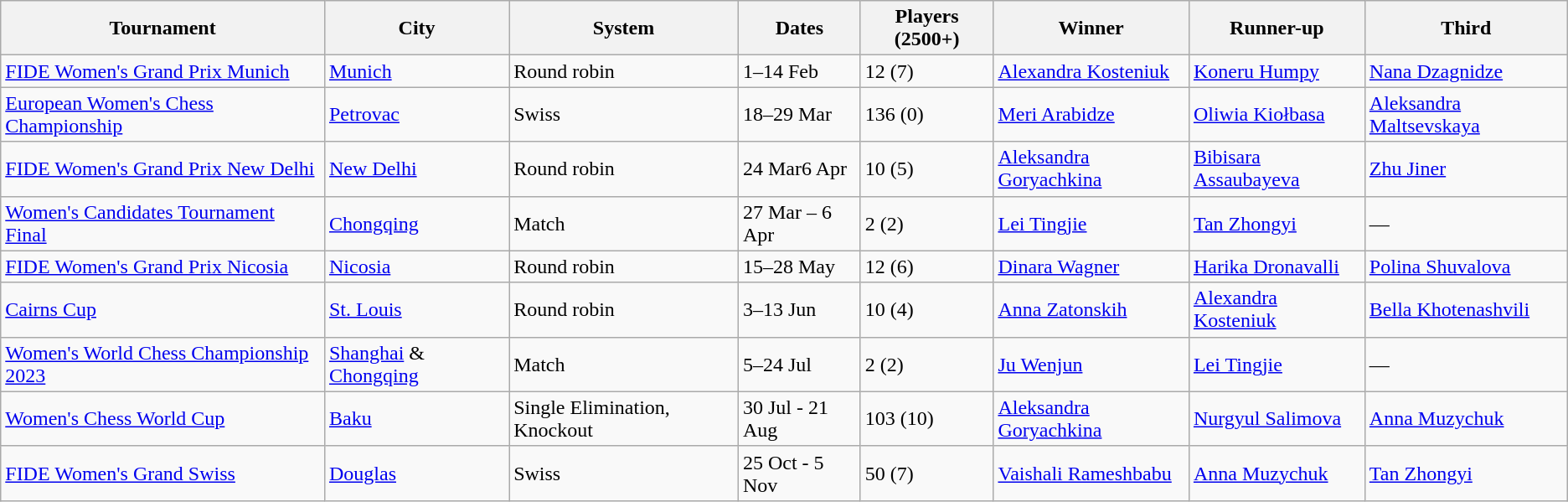<table class="wikitable">
<tr>
<th>Tournament</th>
<th>City</th>
<th>System</th>
<th>Dates</th>
<th>Players (2500+)</th>
<th>Winner</th>
<th>Runner-up</th>
<th>Third</th>
</tr>
<tr>
<td><a href='#'>FIDE Women's Grand Prix Munich</a></td>
<td> <a href='#'>Munich</a></td>
<td>Round robin</td>
<td>1–14 Feb</td>
<td>12 (7)</td>
<td> <a href='#'>Alexandra Kosteniuk</a></td>
<td> <a href='#'>Koneru Humpy</a></td>
<td> <a href='#'>Nana Dzagnidze</a></td>
</tr>
<tr>
<td><a href='#'>European Women's Chess Championship</a></td>
<td> <a href='#'>Petrovac</a></td>
<td>Swiss</td>
<td>18–29 Mar</td>
<td>136 (0)</td>
<td> <a href='#'>Meri Arabidze</a></td>
<td> <a href='#'>Oliwia Kiołbasa</a></td>
<td> <a href='#'>Aleksandra Maltsevskaya</a></td>
</tr>
<tr>
<td><a href='#'>FIDE Women's Grand Prix New Delhi</a></td>
<td> <a href='#'>New Delhi</a></td>
<td>Round robin</td>
<td>24 Mar6 Apr</td>
<td>10 (5)</td>
<td> <a href='#'>Aleksandra Goryachkina</a></td>
<td> <a href='#'>Bibisara Assaubayeva</a></td>
<td> <a href='#'>Zhu Jiner</a></td>
</tr>
<tr>
<td><a href='#'>Women's Candidates Tournament Final</a></td>
<td> <a href='#'>Chongqing</a></td>
<td>Match</td>
<td>27 Mar – 6 Apr</td>
<td>2 (2)</td>
<td> <a href='#'>Lei Tingjie</a></td>
<td> <a href='#'>Tan Zhongyi</a></td>
<td>—</td>
</tr>
<tr>
<td><a href='#'>FIDE Women's Grand Prix Nicosia</a></td>
<td> <a href='#'>Nicosia</a></td>
<td>Round robin</td>
<td>15–28 May</td>
<td>12 (6)</td>
<td> <a href='#'>Dinara Wagner</a></td>
<td> <a href='#'>Harika Dronavalli</a></td>
<td> <a href='#'>Polina Shuvalova</a></td>
</tr>
<tr>
<td><a href='#'>Cairns Cup</a></td>
<td> <a href='#'>St. Louis</a></td>
<td>Round robin</td>
<td>3–13 Jun</td>
<td>10 (4)</td>
<td> <a href='#'>Anna Zatonskih</a></td>
<td> <a href='#'>Alexandra Kosteniuk</a></td>
<td> <a href='#'>Bella Khotenashvili</a></td>
</tr>
<tr>
<td><a href='#'>Women's World Chess Championship 2023</a></td>
<td> <a href='#'>Shanghai</a> & <a href='#'>Chongqing</a></td>
<td>Match</td>
<td>5–24 Jul</td>
<td>2 (2)</td>
<td> <a href='#'>Ju Wenjun</a></td>
<td> <a href='#'>Lei Tingjie</a></td>
<td>—</td>
</tr>
<tr>
<td><a href='#'>Women's Chess World Cup</a></td>
<td> <a href='#'>Baku</a></td>
<td>Single Elimination, Knockout</td>
<td>30 Jul - 21 Aug</td>
<td>103 (10)</td>
<td> <a href='#'>Aleksandra Goryachkina</a></td>
<td> <a href='#'>Nurgyul Salimova</a></td>
<td> <a href='#'>Anna Muzychuk</a></td>
</tr>
<tr>
<td><a href='#'>FIDE Women's Grand Swiss</a></td>
<td> <a href='#'>Douglas</a></td>
<td>Swiss</td>
<td>25 Oct - 5 Nov</td>
<td>50 (7)</td>
<td> <a href='#'>Vaishali Rameshbabu</a></td>
<td> <a href='#'>Anna Muzychuk</a></td>
<td> <a href='#'>Tan Zhongyi</a></td>
</tr>
</table>
